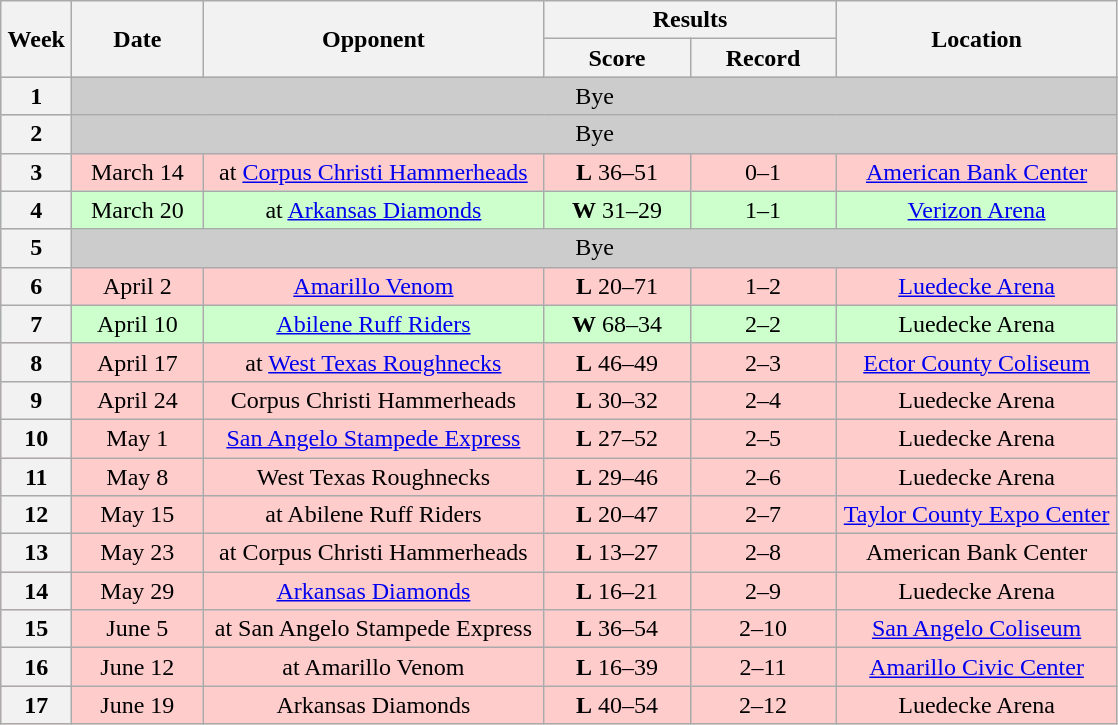<table class="wikitable" style="text-align:center">
<tr>
<th rowspan="2" width="40">Week</th>
<th rowspan="2" width="80">Date</th>
<th rowspan="2" width="220">Opponent</th>
<th colspan="2" width="180">Results</th>
<th rowspan="2" width="180">Location</th>
</tr>
<tr>
<th width="90">Score</th>
<th width="90">Record</th>
</tr>
<tr style="background: #CCCCCC;">
<th>1</th>
<td colspan=7>Bye</td>
</tr>
<tr style="background: #CCCCCC;">
<th>2</th>
<td colspan=7>Bye</td>
</tr>
<tr bgcolor="#FFCCCC">
<th>3</th>
<td>March 14</td>
<td>at <a href='#'>Corpus Christi Hammerheads</a></td>
<td><strong>L</strong> 36–51</td>
<td>0–1</td>
<td><a href='#'>American Bank Center</a></td>
</tr>
<tr align="center" bgcolor="#CCFFCC">
<th>4</th>
<td>March 20</td>
<td>at <a href='#'>Arkansas Diamonds</a></td>
<td><strong>W</strong> 31–29</td>
<td>1–1</td>
<td><a href='#'>Verizon Arena</a></td>
</tr>
<tr style="background: #CCCCCC;">
<th>5</th>
<td colspan=7>Bye</td>
</tr>
<tr bgcolor="#FFCCCC">
<th>6</th>
<td>April 2</td>
<td><a href='#'>Amarillo Venom</a></td>
<td><strong>L</strong> 20–71</td>
<td>1–2</td>
<td><a href='#'>Luedecke Arena</a></td>
</tr>
<tr bgcolor="#CCFFCC">
<th>7</th>
<td>April 10</td>
<td><a href='#'>Abilene Ruff Riders</a></td>
<td><strong>W</strong> 68–34</td>
<td>2–2</td>
<td>Luedecke Arena</td>
</tr>
<tr bgcolor="#FFCCCC">
<th>8</th>
<td>April 17</td>
<td>at <a href='#'>West Texas Roughnecks</a></td>
<td><strong>L</strong> 46–49</td>
<td>2–3</td>
<td><a href='#'>Ector County Coliseum</a></td>
</tr>
<tr bgcolor="#FFCCCC">
<th>9</th>
<td>April 24</td>
<td>Corpus Christi Hammerheads</td>
<td><strong>L</strong> 30–32</td>
<td>2–4</td>
<td>Luedecke Arena</td>
</tr>
<tr bgcolor="#FFCCCC">
<th>10</th>
<td>May 1</td>
<td><a href='#'>San Angelo Stampede Express</a></td>
<td><strong>L</strong> 27–52</td>
<td>2–5</td>
<td>Luedecke Arena</td>
</tr>
<tr align="center" bgcolor="#FFCCCC">
<th>11</th>
<td>May 8</td>
<td>West Texas Roughnecks</td>
<td><strong>L</strong> 29–46</td>
<td>2–6</td>
<td>Luedecke Arena</td>
</tr>
<tr bgcolor="#FFCCCC">
<th>12</th>
<td>May 15</td>
<td>at Abilene Ruff Riders</td>
<td><strong>L</strong> 20–47</td>
<td>2–7</td>
<td><a href='#'>Taylor County Expo Center</a></td>
</tr>
<tr bgcolor="#FFCCCC">
<th>13</th>
<td>May 23</td>
<td>at Corpus Christi Hammerheads</td>
<td><strong>L</strong> 13–27</td>
<td>2–8</td>
<td>American Bank Center</td>
</tr>
<tr bgcolor="#FFCCCC">
<th>14</th>
<td>May 29</td>
<td><a href='#'>Arkansas Diamonds</a></td>
<td><strong>L</strong> 16–21</td>
<td>2–9</td>
<td>Luedecke Arena</td>
</tr>
<tr bgcolor="#FFCCCC">
<th>15</th>
<td>June 5</td>
<td>at San Angelo Stampede Express</td>
<td><strong>L</strong> 36–54</td>
<td>2–10</td>
<td><a href='#'>San Angelo Coliseum</a></td>
</tr>
<tr bgcolor="#FFCCCC">
<th>16</th>
<td>June 12</td>
<td>at Amarillo Venom</td>
<td><strong>L</strong> 16–39</td>
<td>2–11</td>
<td><a href='#'>Amarillo Civic Center</a></td>
</tr>
<tr bgcolor="#FFCCCC">
<th>17</th>
<td>June 19</td>
<td>Arkansas Diamonds</td>
<td><strong>L</strong> 40–54</td>
<td>2–12</td>
<td>Luedecke Arena</td>
</tr>
</table>
